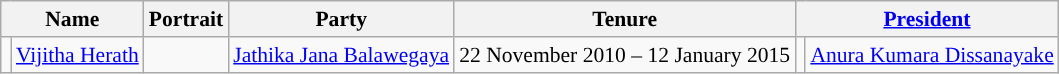<table class="wikitable" style="font-size:90%; text-align:center;">
<tr>
<th colspan="2">Name</th>
<th>Portrait</th>
<th>Party</th>
<th>Tenure</th>
<th colspan="2"><a href='#'>President</a></th>
</tr>
<tr>
<td !align="center" style="background:"></td>
<td><a href='#'>Vijitha Herath</a></td>
<td></td>
<td><a href='#'>Jathika Jana Balawegaya</a></td>
<td>22 November 2010 – 12 January 2015</td>
<td !align="center" style="background:"></td>
<td><a href='#'>Anura Kumara Dissanayake</a></td>
</tr>
</table>
